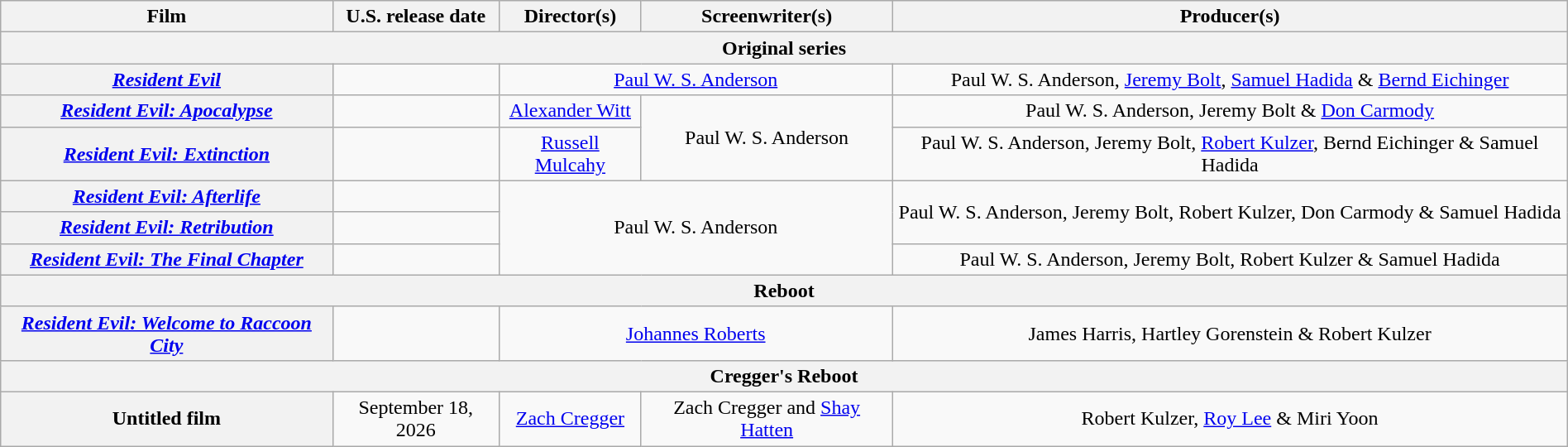<table class="wikitable plainrowheaders" style="text-align:center; width:100%;">
<tr>
<th scope="col">Film</th>
<th scope="col">U.S. release date</th>
<th scope="col">Director(s)</th>
<th scope="col">Screenwriter(s)</th>
<th scope="col">Producer(s)</th>
</tr>
<tr>
<th colspan="5">Original series</th>
</tr>
<tr>
<th scope="row"><em><a href='#'>Resident Evil</a></em></th>
<td></td>
<td colspan="2"><a href='#'>Paul W. S. Anderson</a></td>
<td>Paul W. S. Anderson, <a href='#'>Jeremy Bolt</a>, <a href='#'>Samuel Hadida</a> & <a href='#'>Bernd Eichinger</a></td>
</tr>
<tr>
<th scope="row"><em><a href='#'>Resident Evil: Apocalypse</a></em></th>
<td></td>
<td><a href='#'>Alexander Witt</a></td>
<td rowspan="2">Paul W. S. Anderson</td>
<td>Paul W. S. Anderson, Jeremy Bolt & <a href='#'>Don Carmody</a></td>
</tr>
<tr>
<th scope="row"><em><a href='#'>Resident Evil: Extinction</a></em></th>
<td></td>
<td><a href='#'>Russell Mulcahy</a></td>
<td>Paul W. S. Anderson, Jeremy Bolt, <a href='#'>Robert Kulzer</a>, Bernd Eichinger & Samuel Hadida</td>
</tr>
<tr>
<th scope="row"><em><a href='#'>Resident Evil: Afterlife</a></em></th>
<td></td>
<td colspan="2" rowspan="3">Paul W. S. Anderson</td>
<td rowspan="2">Paul W. S. Anderson, Jeremy Bolt, Robert Kulzer, Don Carmody & Samuel Hadida</td>
</tr>
<tr>
<th scope="row"><em><a href='#'>Resident Evil: Retribution</a></em></th>
<td></td>
</tr>
<tr>
<th scope="row"><em><a href='#'>Resident Evil: The Final Chapter</a></em></th>
<td> </td>
<td>Paul W. S. Anderson, Jeremy Bolt, Robert Kulzer & Samuel Hadida</td>
</tr>
<tr>
<th colspan="5">Reboot</th>
</tr>
<tr>
<th scope="row"><em><a href='#'>Resident Evil: Welcome to Raccoon City</a></em></th>
<td></td>
<td colspan="2"><a href='#'>Johannes Roberts</a></td>
<td>James Harris, Hartley Gorenstein & Robert Kulzer</td>
</tr>
<tr>
<th colspan="5">Cregger's Reboot</th>
</tr>
<tr>
<th scope="row">Untitled film</th>
<td>September 18, 2026</td>
<td><a href='#'>Zach Cregger</a></td>
<td>Zach Cregger and <a href='#'>Shay Hatten</a></td>
<td>Robert Kulzer, <a href='#'>Roy Lee</a> & Miri Yoon</td>
</tr>
</table>
